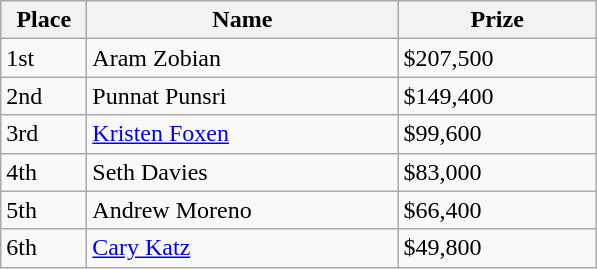<table class="wikitable">
<tr>
<th width="50">Place</th>
<th width="200">Name</th>
<th width="125">Prize</th>
</tr>
<tr>
<td>1st</td>
<td> Aram Zobian</td>
<td>$207,500</td>
</tr>
<tr>
<td>2nd</td>
<td> Punnat Punsri</td>
<td>$149,400</td>
</tr>
<tr>
<td>3rd</td>
<td> <a href='#'>Kristen Foxen</a></td>
<td>$99,600</td>
</tr>
<tr>
<td>4th</td>
<td> Seth Davies</td>
<td>$83,000</td>
</tr>
<tr>
<td>5th</td>
<td> Andrew Moreno</td>
<td>$66,400</td>
</tr>
<tr>
<td>6th</td>
<td> <a href='#'>Cary Katz</a></td>
<td>$49,800</td>
</tr>
</table>
